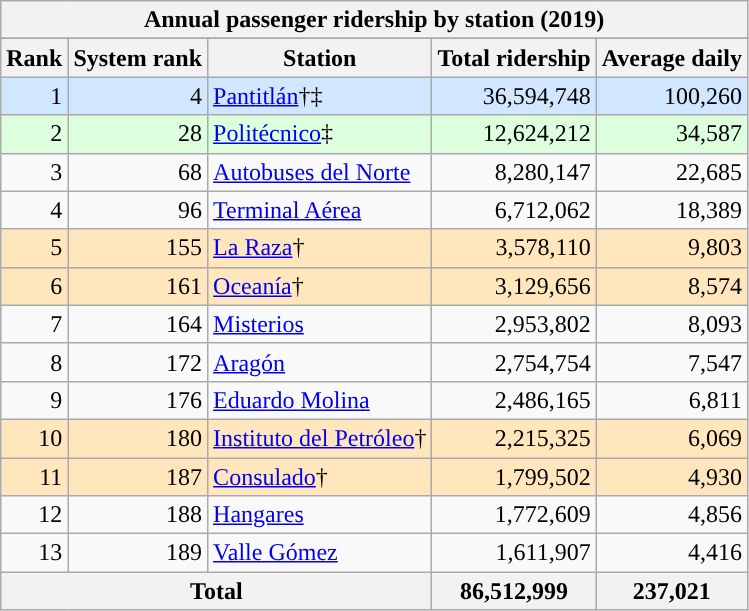<table class="wikitable sortable" style="text-align:right">
<tr>
<th colspan="6" style="background-color:#">Annual passenger ridership by station (2019)</th>
</tr>
<tr style="font-size:95%; text-align:center">
</tr>
<tr>
<th>Rank</th>
<th>System rank</th>
<th>Station</th>
<th>Total ridership</th>
<th>Average daily</th>
</tr>
<tr style="background-color:#D0E7FF">
<td>1</td>
<td>4</td>
<td align=left><a href='#'>Pantitlán</a>†‡</td>
<td>36,594,748</td>
<td>100,260</td>
</tr>
<tr style="background-color:#DDFFDD">
<td>2</td>
<td>28</td>
<td align=left><a href='#'>Politécnico</a>‡</td>
<td>12,624,212</td>
<td>34,587</td>
</tr>
<tr>
<td>3</td>
<td>68</td>
<td align=left><a href='#'>Autobuses del Norte</a></td>
<td>8,280,147</td>
<td>22,685</td>
</tr>
<tr>
<td>4</td>
<td>96</td>
<td align=left><a href='#'>Terminal Aérea</a></td>
<td>6,712,062</td>
<td>18,389</td>
</tr>
<tr style="background-color:#FFE6BD">
<td>5</td>
<td>155</td>
<td align=left><a href='#'>La Raza</a>†</td>
<td>3,578,110</td>
<td>9,803</td>
</tr>
<tr style="background-color:#FFE6BD">
<td>6</td>
<td>161</td>
<td align=left><a href='#'>Oceanía</a>†</td>
<td>3,129,656</td>
<td>8,574</td>
</tr>
<tr>
<td>7</td>
<td>164</td>
<td align=left><a href='#'>Misterios</a></td>
<td>2,953,802</td>
<td>8,093</td>
</tr>
<tr>
<td>8</td>
<td>172</td>
<td align=left><a href='#'>Aragón</a></td>
<td>2,754,754</td>
<td>7,547</td>
</tr>
<tr>
<td>9</td>
<td>176</td>
<td align=left><a href='#'>Eduardo Molina</a></td>
<td>2,486,165</td>
<td>6,811</td>
</tr>
<tr style="background-color:#FFE6BD">
<td>10</td>
<td>180</td>
<td align=left><a href='#'>Instituto del Petróleo</a>†</td>
<td>2,215,325</td>
<td>6,069</td>
</tr>
<tr style="background-color:#FFE6BD">
<td>11</td>
<td>187</td>
<td align=left><a href='#'>Consulado</a>†</td>
<td>1,799,502</td>
<td>4,930</td>
</tr>
<tr>
<td>12</td>
<td>188</td>
<td align=left><a href='#'>Hangares</a></td>
<td>1,772,609</td>
<td>4,856</td>
</tr>
<tr>
<td>13</td>
<td>189</td>
<td align=left><a href='#'>Valle Gómez</a></td>
<td>1,611,907</td>
<td>4,416</td>
</tr>
<tr>
<th colspan=3>Total</th>
<th>86,512,999</th>
<th>237,021</th>
</tr>
</table>
